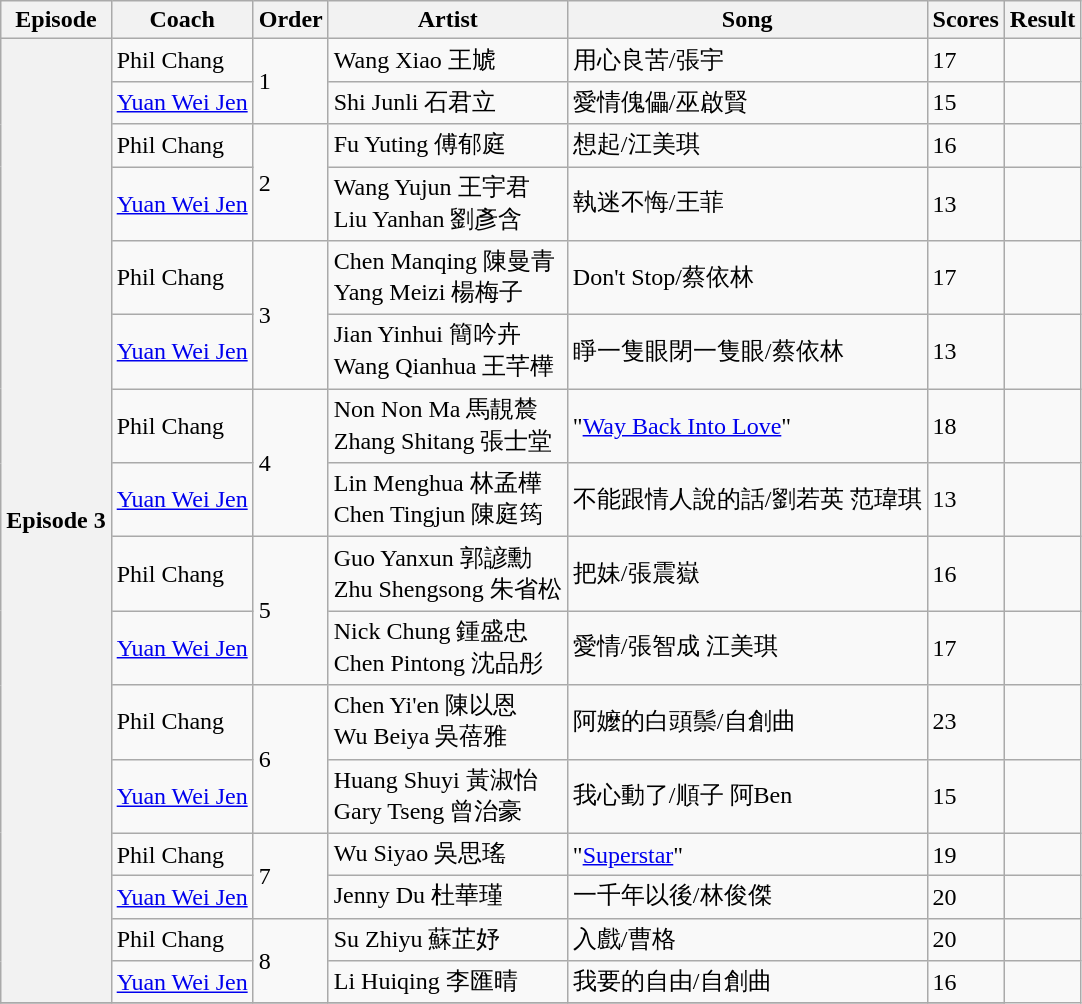<table class="wikitable">
<tr>
<th>Episode</th>
<th>Coach</th>
<th>Order</th>
<th>Artist</th>
<th>Song</th>
<th>Scores</th>
<th>Result</th>
</tr>
<tr>
<th rowspan="16">Episode 3<br><small></small></th>
<td>Phil Chang</td>
<td rowspan="2">1</td>
<td>Wang Xiao 王虓</td>
<td>用心良苦/張宇</td>
<td>17</td>
<td></td>
</tr>
<tr>
<td><a href='#'>Yuan Wei Jen</a></td>
<td>Shi Junli 石君立</td>
<td>愛情傀儡/巫啟賢</td>
<td>15</td>
<td></td>
</tr>
<tr>
<td>Phil Chang</td>
<td rowspan="2">2</td>
<td>Fu Yuting 傅郁庭</td>
<td>想起/江美琪</td>
<td>16</td>
<td></td>
</tr>
<tr>
<td><a href='#'>Yuan Wei Jen</a></td>
<td>Wang Yujun 王宇君<br>Liu Yanhan 劉彥含</td>
<td>執迷不悔/王菲</td>
<td>13</td>
<td></td>
</tr>
<tr>
<td>Phil Chang</td>
<td rowspan="2">3</td>
<td>Chen Manqing 陳曼青<br>Yang Meizi 楊梅子</td>
<td>Don't Stop/蔡依林</td>
<td>17</td>
<td></td>
</tr>
<tr>
<td><a href='#'>Yuan Wei Jen</a></td>
<td>Jian Yinhui 簡吟卉<br>Wang Qianhua 王芊樺</td>
<td>睜一隻眼閉一隻眼/蔡依林</td>
<td>13</td>
<td></td>
</tr>
<tr>
<td>Phil Chang</td>
<td rowspan="2">4</td>
<td>Non Non Ma 馬靚辳<br>Zhang Shitang 張士堂</td>
<td>"<a href='#'>Way Back Into Love</a>"</td>
<td>18</td>
<td></td>
</tr>
<tr>
<td><a href='#'>Yuan Wei Jen</a></td>
<td>Lin Menghua 林孟樺<br>Chen Tingjun 陳庭筠</td>
<td>不能跟情人說的話/劉若英 范瑋琪</td>
<td>13</td>
<td></td>
</tr>
<tr>
<td>Phil Chang</td>
<td rowspan="2">5</td>
<td>Guo Yanxun 郭諺勳<br>Zhu Shengsong 朱省松</td>
<td>把妹/張震嶽</td>
<td>16</td>
<td></td>
</tr>
<tr>
<td><a href='#'>Yuan Wei Jen</a></td>
<td>Nick Chung 鍾盛忠<br>Chen Pintong 沈品彤</td>
<td>愛情/張智成 江美琪</td>
<td>17</td>
<td></td>
</tr>
<tr>
<td>Phil Chang</td>
<td rowspan="2">6</td>
<td>Chen Yi'en 陳以恩<br>Wu Beiya 吳蓓雅</td>
<td>阿嬤的白頭鬃/自創曲</td>
<td>23</td>
<td></td>
</tr>
<tr>
<td><a href='#'>Yuan Wei Jen</a></td>
<td>Huang Shuyi 黃淑怡<br>Gary Tseng 曾治豪</td>
<td>我心動了/順子 阿Ben</td>
<td>15</td>
<td></td>
</tr>
<tr>
<td>Phil Chang</td>
<td rowspan="2">7</td>
<td>Wu Siyao 吳思瑤</td>
<td>"<a href='#'>Superstar</a>"</td>
<td>19</td>
<td></td>
</tr>
<tr>
<td><a href='#'>Yuan Wei Jen</a></td>
<td>Jenny Du 杜華瑾</td>
<td>一千年以後/林俊傑</td>
<td>20</td>
<td></td>
</tr>
<tr>
<td>Phil Chang</td>
<td rowspan="2">8</td>
<td>Su Zhiyu 蘇芷妤</td>
<td>入戲/曹格</td>
<td>20</td>
<td></td>
</tr>
<tr>
<td><a href='#'>Yuan Wei Jen</a></td>
<td>Li Huiqing 李匯晴</td>
<td>我要的自由/自創曲</td>
<td>16</td>
</tr>
<tr>
</tr>
</table>
